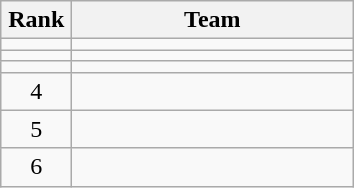<table class="wikitable" style="text-align: center;">
<tr>
<th width=40>Rank</th>
<th width=180>Team</th>
</tr>
<tr align=center>
<td></td>
<td style="text-align:left;"></td>
</tr>
<tr align=center>
<td></td>
<td style="text-align:left;"></td>
</tr>
<tr align=center>
<td></td>
<td style="text-align:left;"></td>
</tr>
<tr align=center>
<td>4</td>
<td style="text-align:left;"></td>
</tr>
<tr align=center>
<td>5</td>
<td style="text-align:left;"></td>
</tr>
<tr align=center>
<td>6</td>
<td style="text-align:left;"></td>
</tr>
</table>
